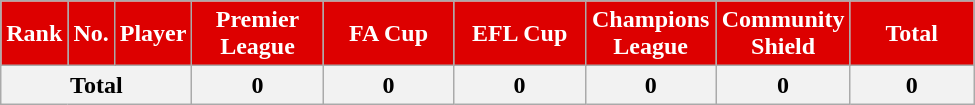<table class="wikitable sortable" style="text-align:center">
<tr>
<th style="background:#DD0000; color:white; width:35px">Rank</th>
<th style="background:#DD0000; color:white; width:10px">No.</th>
<th style="background:#DD0000; color:white">Player</th>
<th style="background:#DD0000; color:white; width:80px">Premier League</th>
<th style="background:#DD0000; color:white; width:80px">FA Cup</th>
<th style="background:#DD0000; color:white; width:80px">EFL Cup</th>
<th style="background:#DD0000; color:white; width:80px">Champions League</th>
<th style="background:#DD0000; color:white; width:80px">Community Shield</th>
<th style="background:#DD0000; color:white; width:75px">Total</th>
</tr>
<tr class="sortbottom">
<th colspan="3">Total</th>
<th>0</th>
<th>0</th>
<th>0</th>
<th>0</th>
<th>0</th>
<th>0</th>
</tr>
</table>
